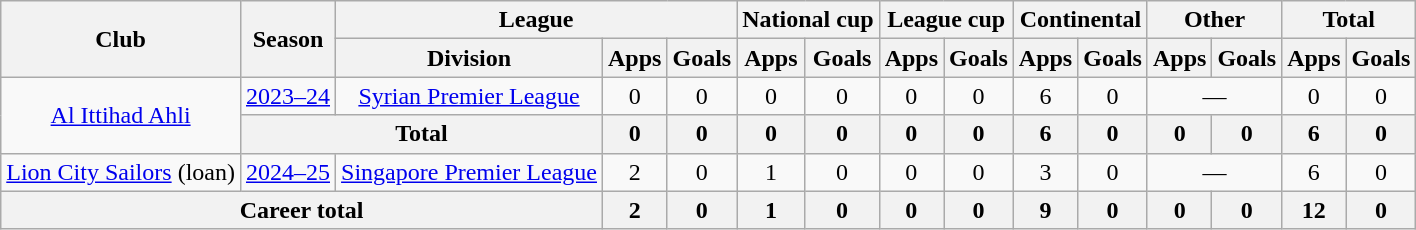<table class="wikitable" style="text-align:center">
<tr>
<th rowspan="2">Club</th>
<th rowspan="2">Season</th>
<th colspan="3">League</th>
<th colspan="2">National cup</th>
<th colspan="2">League cup</th>
<th colspan="2">Continental</th>
<th colspan="2">Other</th>
<th colspan="2">Total</th>
</tr>
<tr>
<th>Division</th>
<th>Apps</th>
<th>Goals</th>
<th>Apps</th>
<th>Goals</th>
<th>Apps</th>
<th>Goals</th>
<th>Apps</th>
<th>Goals</th>
<th>Apps</th>
<th>Goals</th>
<th>Apps</th>
<th>Goals</th>
</tr>
<tr>
<td rowspan="2"><a href='#'>Al Ittihad Ahli</a></td>
<td><a href='#'>2023–24</a></td>
<td rowspan="1"><a href='#'>Syrian Premier League</a></td>
<td>0</td>
<td>0</td>
<td>0</td>
<td>0</td>
<td>0</td>
<td>0</td>
<td>6</td>
<td>0</td>
<td colspan="2">—</td>
<td>0</td>
<td>0</td>
</tr>
<tr>
<th colspan="2">Total</th>
<th>0</th>
<th>0</th>
<th>0</th>
<th>0</th>
<th>0</th>
<th>0</th>
<th>6</th>
<th>0</th>
<th>0</th>
<th>0</th>
<th>6</th>
<th>0</th>
</tr>
<tr>
<td><a href='#'>Lion City Sailors</a> (loan)</td>
<td><a href='#'>2024–25</a></td>
<td><a href='#'>Singapore Premier League</a></td>
<td>2</td>
<td>0</td>
<td>1</td>
<td>0</td>
<td>0</td>
<td>0</td>
<td>3</td>
<td>0</td>
<td colspan="2">—</td>
<td>6</td>
<td>0</td>
</tr>
<tr>
<th colspan="3">Career total</th>
<th>2</th>
<th>0</th>
<th>1</th>
<th>0</th>
<th>0</th>
<th>0</th>
<th>9</th>
<th>0</th>
<th>0</th>
<th>0</th>
<th>12</th>
<th>0</th>
</tr>
</table>
